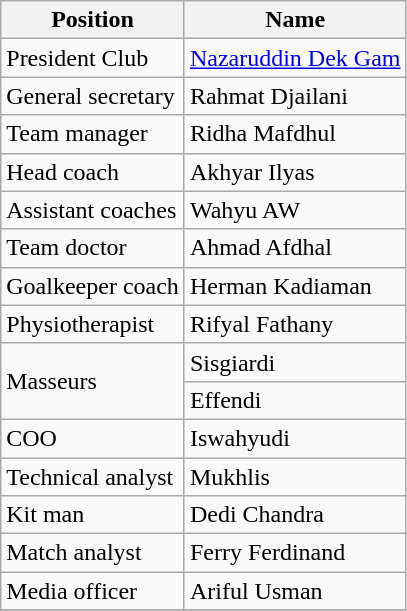<table class="wikitable">
<tr>
<th>Position</th>
<th>Name</th>
</tr>
<tr>
<td>President Club</td>
<td> <a href='#'>Nazaruddin Dek Gam</a></td>
</tr>
<tr>
<td>General secretary</td>
<td> Rahmat Djailani</td>
</tr>
<tr>
<td>Team manager</td>
<td> Ridha Mafdhul</td>
</tr>
<tr>
<td>Head coach</td>
<td> Akhyar Ilyas</td>
</tr>
<tr>
<td>Assistant coaches</td>
<td> Wahyu AW</td>
</tr>
<tr>
<td>Team doctor</td>
<td> Ahmad Afdhal</td>
</tr>
<tr>
<td>Goalkeeper coach</td>
<td> Herman Kadiaman</td>
</tr>
<tr>
<td>Physiotherapist</td>
<td> Rifyal Fathany</td>
</tr>
<tr>
<td rowspan=2>Masseurs</td>
<td> Sisgiardi</td>
</tr>
<tr>
<td> Effendi</td>
</tr>
<tr>
<td>COO</td>
<td> Iswahyudi</td>
</tr>
<tr>
<td>Technical analyst</td>
<td> Mukhlis</td>
</tr>
<tr>
<td>Kit man</td>
<td> Dedi Chandra</td>
</tr>
<tr>
<td>Match analyst</td>
<td> Ferry Ferdinand</td>
</tr>
<tr>
<td>Media officer</td>
<td> Ariful Usman</td>
</tr>
<tr>
</tr>
</table>
